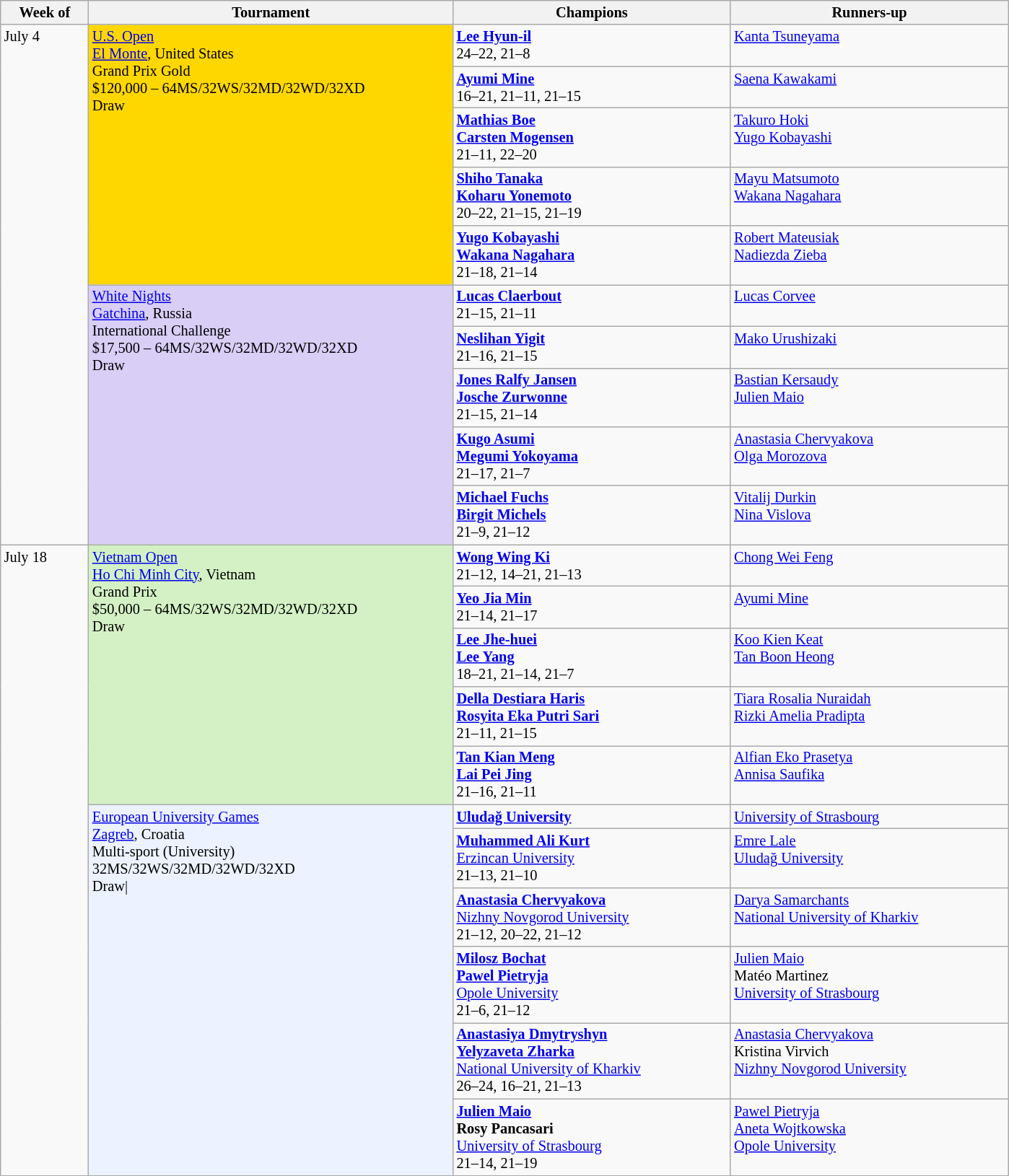<table class=wikitable style=font-size:85%>
<tr>
<th width=75>Week of</th>
<th width=330>Tournament</th>
<th width=250>Champions</th>
<th width=250>Runners-up</th>
</tr>
<tr valign=top>
<td rowspan=10>July 4</td>
<td style="background:gold;" rowspan="5"><a href='#'>U.S. Open</a><br><a href='#'>El Monte</a>, United States<br>Grand Prix Gold<br>$120,000 – 64MS/32WS/32MD/32WD/32XD<br>Draw</td>
<td> <strong><a href='#'>Lee Hyun-il</a></strong><br>24–22, 21–8</td>
<td> <a href='#'>Kanta Tsuneyama</a></td>
</tr>
<tr valign=top>
<td> <strong><a href='#'>Ayumi Mine</a></strong><br>16–21, 21–11, 21–15</td>
<td> <a href='#'>Saena Kawakami</a></td>
</tr>
<tr valign=top>
<td><strong> <a href='#'>Mathias Boe</a><br> <a href='#'>Carsten Mogensen</a></strong><br>21–11, 22–20</td>
<td> <a href='#'>Takuro Hoki</a><br> <a href='#'>Yugo Kobayashi</a></td>
</tr>
<tr valign=top>
<td><strong> <a href='#'>Shiho Tanaka</a><br> <a href='#'>Koharu Yonemoto</a></strong><br>20–22, 21–15, 21–19</td>
<td> <a href='#'>Mayu Matsumoto</a><br> <a href='#'>Wakana Nagahara</a></td>
</tr>
<tr valign=top>
<td><strong> <a href='#'>Yugo Kobayashi</a><br> <a href='#'>Wakana Nagahara</a></strong><br>21–18, 21–14</td>
<td> <a href='#'>Robert Mateusiak</a><br> <a href='#'>Nadiezda Zieba</a></td>
</tr>
<tr valign=top>
<td style="background:#D8CEF6;" rowspan="5"><a href='#'>White Nights</a><br><a href='#'>Gatchina</a>, Russia<br>International Challenge<br>$17,500 – 64MS/32WS/32MD/32WD/32XD<br>Draw</td>
<td> <strong><a href='#'>Lucas Claerbout</a></strong><br> 21–15, 21–11</td>
<td> <a href='#'>Lucas Corvee</a></td>
</tr>
<tr valign=top>
<td> <strong><a href='#'>Neslihan Yigit</a></strong><br> 21–16, 21–15</td>
<td> <a href='#'>Mako Urushizaki</a></td>
</tr>
<tr valign=top>
<td><strong> <a href='#'>Jones Ralfy Jansen</a><br> <a href='#'>Josche Zurwonne</a></strong><br>21–15, 21–14</td>
<td> <a href='#'>Bastian Kersaudy</a><br> <a href='#'>Julien Maio</a></td>
</tr>
<tr valign=top>
<td><strong> <a href='#'>Kugo Asumi</a><br> <a href='#'>Megumi Yokoyama</a></strong><br>21–17, 21–7</td>
<td> <a href='#'>Anastasia Chervyakova</a><br> <a href='#'>Olga Morozova</a></td>
</tr>
<tr valign=top>
<td><strong> <a href='#'>Michael Fuchs</a><br> <a href='#'>Birgit Michels</a></strong><br>21–9, 21–12</td>
<td> <a href='#'>Vitalij Durkin</a><br> <a href='#'>Nina Vislova</a></td>
</tr>
<tr valign=top>
<td rowspan=11>July 18</td>
<td style="background:#D4F1C5;" rowspan="5"><a href='#'>Vietnam Open</a><br><a href='#'>Ho Chi Minh City</a>, Vietnam<br>Grand Prix<br>$50,000 – 64MS/32WS/32MD/32WD/32XD<br>Draw</td>
<td> <strong><a href='#'>Wong Wing Ki</a></strong><br>21–12, 14–21, 21–13</td>
<td> <a href='#'>Chong Wei Feng</a></td>
</tr>
<tr valign=top>
<td> <strong><a href='#'>Yeo Jia Min</a></strong><br>21–14, 21–17</td>
<td> <a href='#'>Ayumi Mine</a></td>
</tr>
<tr valign=top>
<td><strong> <a href='#'>Lee Jhe-huei</a><br> <a href='#'>Lee Yang</a></strong><br>18–21, 21–14, 21–7</td>
<td> <a href='#'>Koo Kien Keat</a><br> <a href='#'>Tan Boon Heong</a></td>
</tr>
<tr valign=top>
<td><strong> <a href='#'>Della Destiara Haris</a><br> <a href='#'>Rosyita Eka Putri Sari</a></strong><br>21–11, 21–15</td>
<td> <a href='#'>Tiara Rosalia Nuraidah</a><br> <a href='#'>Rizki Amelia Pradipta</a></td>
</tr>
<tr valign=top>
<td><strong> <a href='#'>Tan Kian Meng</a><br> <a href='#'>Lai Pei Jing</a></strong><br>21–16, 21–11</td>
<td> <a href='#'>Alfian Eko Prasetya</a><br> <a href='#'>Annisa Saufika</a></td>
</tr>
<tr valign=top>
<td style="background:#ECF2FF;" rowspan="6"><a href='#'>European University Games</a><br><a href='#'>Zagreb</a>, Croatia<br>Multi-sport (University)<br>32MS/32WS/32MD/32WD/32XD<br>Draw|</td>
<td> <strong><a href='#'>Uludağ University</a></strong><br></td>
<td> <a href='#'>University of Strasbourg</a></td>
</tr>
<tr valign=top>
<td> <strong><a href='#'>Muhammed Ali Kurt</a></strong><br><a href='#'>Erzincan University</a><br>21–13, 21–10</td>
<td> <a href='#'>Emre Lale</a><br><a href='#'>Uludağ University</a></td>
</tr>
<tr valign=top>
<td> <strong><a href='#'>Anastasia Chervyakova</a></strong><br><a href='#'>Nizhny Novgorod University</a> <br>21–12, 20–22, 21–12</td>
<td> <a href='#'>Darya Samarchants</a><br><a href='#'>National University of Kharkiv</a></td>
</tr>
<tr valign=top>
<td> <strong><a href='#'>Milosz Bochat</a><br> <a href='#'>Pawel Pietryja</a></strong><br><a href='#'>Opole University</a><br>21–6, 21–12</td>
<td> <a href='#'>Julien Maio</a><br> Matéo Martinez<br><a href='#'>University of Strasbourg</a></td>
</tr>
<tr valign=top>
<td> <strong><a href='#'>Anastasiya Dmytryshyn</a><br> <a href='#'>Yelyzaveta Zharka</a></strong><br><a href='#'>National University of Kharkiv</a><br> 26–24, 16–21, 21–13</td>
<td> <a href='#'>Anastasia Chervyakova</a><br>  Kristina Virvich<br><a href='#'>Nizhny Novgorod University</a></td>
</tr>
<tr valign=top>
<td> <strong><a href='#'>Julien Maio</a><br> Rosy Pancasari</strong><br><a href='#'>University of Strasbourg</a><br>21–14, 21–19</td>
<td> <a href='#'>Pawel Pietryja</a><br>  <a href='#'>Aneta Wojtkowska</a><br><a href='#'>Opole University</a></td>
</tr>
<tr valign=top>
</tr>
</table>
